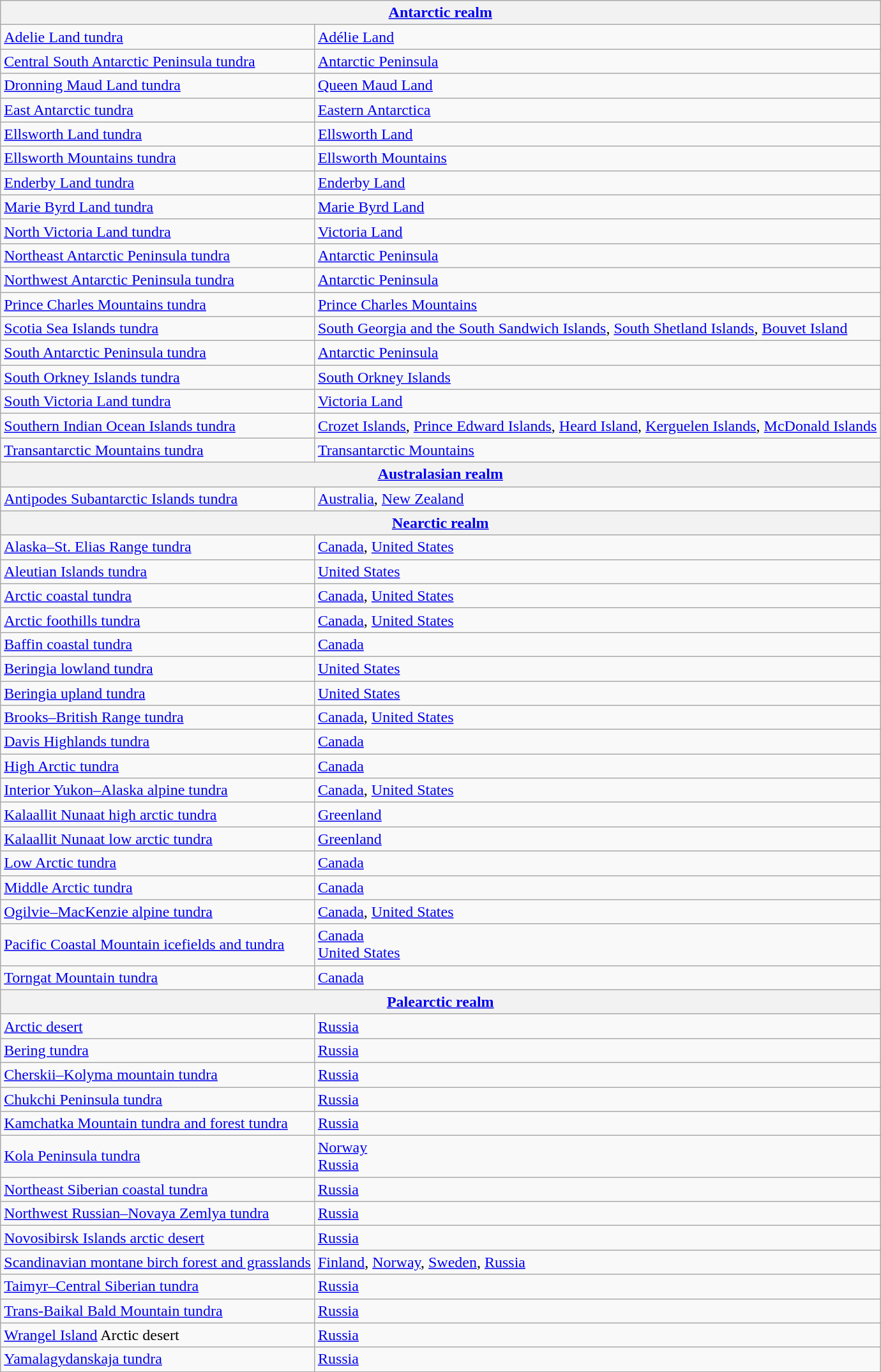<table class="wikitable">
<tr>
<th colspan=2><a href='#'>Antarctic realm</a></th>
</tr>
<tr>
<td><a href='#'>Adelie Land tundra</a></td>
<td><a href='#'>Adélie Land</a></td>
</tr>
<tr>
<td><a href='#'>Central South Antarctic Peninsula tundra</a></td>
<td><a href='#'>Antarctic Peninsula</a></td>
</tr>
<tr>
<td><a href='#'>Dronning Maud Land tundra</a></td>
<td><a href='#'>Queen Maud Land</a></td>
</tr>
<tr>
<td><a href='#'>East Antarctic tundra</a></td>
<td><a href='#'>Eastern Antarctica</a></td>
</tr>
<tr>
<td><a href='#'>Ellsworth Land tundra</a></td>
<td><a href='#'>Ellsworth Land</a></td>
</tr>
<tr>
<td><a href='#'>Ellsworth Mountains tundra</a></td>
<td><a href='#'>Ellsworth Mountains</a></td>
</tr>
<tr>
<td><a href='#'>Enderby Land tundra</a></td>
<td><a href='#'>Enderby Land</a></td>
</tr>
<tr>
<td><a href='#'>Marie Byrd Land tundra</a></td>
<td><a href='#'>Marie Byrd Land</a></td>
</tr>
<tr>
<td><a href='#'>North Victoria Land tundra</a></td>
<td><a href='#'>Victoria Land</a></td>
</tr>
<tr>
<td><a href='#'>Northeast Antarctic Peninsula tundra</a></td>
<td><a href='#'>Antarctic Peninsula</a></td>
</tr>
<tr>
<td><a href='#'>Northwest Antarctic Peninsula tundra</a></td>
<td><a href='#'>Antarctic Peninsula</a></td>
</tr>
<tr>
<td><a href='#'>Prince Charles Mountains tundra</a></td>
<td><a href='#'>Prince Charles Mountains</a></td>
</tr>
<tr>
<td><a href='#'>Scotia Sea Islands tundra</a></td>
<td><a href='#'>South Georgia and the South Sandwich Islands</a>, <a href='#'>South Shetland Islands</a>, <a href='#'>Bouvet Island</a></td>
</tr>
<tr>
<td><a href='#'>South Antarctic Peninsula tundra</a></td>
<td><a href='#'>Antarctic Peninsula</a></td>
</tr>
<tr>
<td><a href='#'>South Orkney Islands tundra</a></td>
<td><a href='#'>South Orkney Islands</a></td>
</tr>
<tr>
<td><a href='#'>South Victoria Land tundra</a></td>
<td><a href='#'>Victoria Land</a></td>
</tr>
<tr>
<td><a href='#'>Southern Indian Ocean Islands tundra</a></td>
<td><a href='#'>Crozet Islands</a>, <a href='#'>Prince Edward Islands</a>, <a href='#'>Heard Island</a>, <a href='#'>Kerguelen Islands</a>, <a href='#'>McDonald Islands</a></td>
</tr>
<tr>
<td><a href='#'>Transantarctic Mountains tundra</a></td>
<td><a href='#'>Transantarctic Mountains</a></td>
</tr>
<tr>
<th colspan=2><a href='#'>Australasian realm</a></th>
</tr>
<tr>
<td><a href='#'>Antipodes Subantarctic Islands tundra</a></td>
<td><a href='#'>Australia</a>, <a href='#'>New Zealand</a></td>
</tr>
<tr>
<th colspan=2><a href='#'>Nearctic realm</a></th>
</tr>
<tr>
<td><a href='#'>Alaska–St. Elias Range tundra</a></td>
<td><a href='#'>Canada</a>, <a href='#'>United States</a></td>
</tr>
<tr>
<td><a href='#'>Aleutian Islands tundra</a></td>
<td><a href='#'>United States</a></td>
</tr>
<tr>
<td><a href='#'>Arctic coastal tundra</a></td>
<td><a href='#'>Canada</a>, <a href='#'>United States</a></td>
</tr>
<tr>
<td><a href='#'>Arctic foothills tundra</a></td>
<td><a href='#'>Canada</a>, <a href='#'>United States</a></td>
</tr>
<tr>
<td><a href='#'>Baffin coastal tundra</a></td>
<td><a href='#'>Canada</a></td>
</tr>
<tr>
<td><a href='#'>Beringia lowland tundra</a></td>
<td><a href='#'>United States</a></td>
</tr>
<tr>
<td><a href='#'>Beringia upland tundra</a></td>
<td><a href='#'>United States</a></td>
</tr>
<tr>
<td><a href='#'>Brooks–British Range tundra</a></td>
<td><a href='#'>Canada</a>, <a href='#'>United States</a></td>
</tr>
<tr>
<td><a href='#'>Davis Highlands tundra</a></td>
<td><a href='#'>Canada</a></td>
</tr>
<tr>
<td><a href='#'>High Arctic tundra</a></td>
<td><a href='#'>Canada</a></td>
</tr>
<tr>
<td><a href='#'>Interior Yukon–Alaska alpine tundra</a></td>
<td><a href='#'>Canada</a>, <a href='#'>United States</a></td>
</tr>
<tr>
<td><a href='#'>Kalaallit Nunaat high arctic tundra</a></td>
<td><a href='#'>Greenland</a></td>
</tr>
<tr>
<td><a href='#'>Kalaallit Nunaat low arctic tundra</a></td>
<td><a href='#'>Greenland</a></td>
</tr>
<tr>
<td><a href='#'>Low Arctic tundra</a></td>
<td><a href='#'>Canada</a></td>
</tr>
<tr>
<td><a href='#'>Middle Arctic tundra</a></td>
<td><a href='#'>Canada</a></td>
</tr>
<tr>
<td><a href='#'>Ogilvie–MacKenzie alpine tundra</a></td>
<td><a href='#'>Canada</a>, <a href='#'>United States</a></td>
</tr>
<tr>
<td><a href='#'>Pacific Coastal Mountain icefields and tundra</a></td>
<td><a href='#'>Canada</a><br> <a href='#'>United States</a></td>
</tr>
<tr>
<td><a href='#'>Torngat Mountain tundra</a></td>
<td><a href='#'>Canada</a></td>
</tr>
<tr>
<th colspan=2><strong><a href='#'>Palearctic realm</a></strong></th>
</tr>
<tr>
<td><a href='#'>Arctic desert</a></td>
<td><a href='#'>Russia</a></td>
</tr>
<tr>
<td><a href='#'>Bering tundra</a></td>
<td><a href='#'>Russia</a></td>
</tr>
<tr>
<td><a href='#'>Cherskii–Kolyma mountain tundra</a></td>
<td><a href='#'>Russia</a></td>
</tr>
<tr>
<td><a href='#'>Chukchi Peninsula tundra</a></td>
<td><a href='#'>Russia</a></td>
</tr>
<tr>
<td><a href='#'>Kamchatka Mountain tundra and forest tundra</a></td>
<td><a href='#'>Russia</a></td>
</tr>
<tr>
<td><a href='#'>Kola Peninsula tundra</a></td>
<td><a href='#'>Norway</a><br><a href='#'>Russia</a></td>
</tr>
<tr>
<td><a href='#'>Northeast Siberian coastal tundra</a></td>
<td><a href='#'>Russia</a></td>
</tr>
<tr>
<td><a href='#'>Northwest Russian–Novaya Zemlya tundra</a></td>
<td><a href='#'>Russia</a></td>
</tr>
<tr>
<td><a href='#'>Novosibirsk Islands arctic desert</a></td>
<td><a href='#'>Russia</a></td>
</tr>
<tr>
<td><a href='#'>Scandinavian montane birch forest and grasslands</a></td>
<td><a href='#'>Finland</a>, <a href='#'>Norway</a>, <a href='#'>Sweden</a>, <a href='#'>Russia</a></td>
</tr>
<tr>
<td><a href='#'>Taimyr–Central Siberian tundra</a></td>
<td><a href='#'>Russia</a></td>
</tr>
<tr>
<td><a href='#'>Trans-Baikal Bald Mountain tundra</a></td>
<td><a href='#'>Russia</a></td>
</tr>
<tr>
<td><a href='#'>Wrangel Island</a> Arctic desert</td>
<td><a href='#'>Russia</a></td>
</tr>
<tr>
<td><a href='#'>Yamalagydanskaja tundra</a></td>
<td><a href='#'>Russia</a></td>
</tr>
</table>
